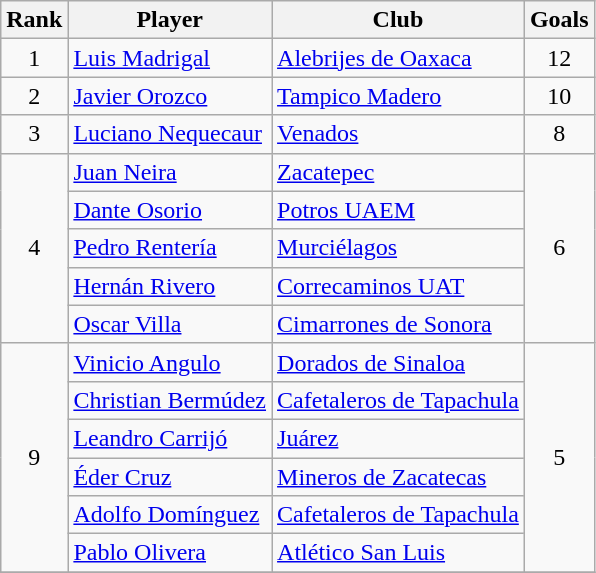<table class="wikitable">
<tr>
<th>Rank</th>
<th>Player</th>
<th>Club</th>
<th>Goals</th>
</tr>
<tr>
<td align=center rowspan=1>1</td>
<td> <a href='#'>Luis Madrigal</a></td>
<td><a href='#'>Alebrijes de Oaxaca</a></td>
<td align=center rowspan=1>12</td>
</tr>
<tr>
<td align=center rowspan=1>2</td>
<td> <a href='#'>Javier Orozco</a></td>
<td><a href='#'>Tampico Madero</a></td>
<td align=center rowspan=1>10</td>
</tr>
<tr>
<td align=center rowspan=1>3</td>
<td> <a href='#'>Luciano Nequecaur</a></td>
<td><a href='#'>Venados</a></td>
<td align=center rowspan=1>8</td>
</tr>
<tr>
<td align=center rowspan=5>4</td>
<td> <a href='#'>Juan Neira</a></td>
<td><a href='#'>Zacatepec</a></td>
<td align=center rowspan=5>6</td>
</tr>
<tr>
<td> <a href='#'>Dante Osorio</a></td>
<td><a href='#'>Potros UAEM</a></td>
</tr>
<tr>
<td> <a href='#'>Pedro Rentería</a></td>
<td><a href='#'>Murciélagos</a></td>
</tr>
<tr>
<td> <a href='#'>Hernán Rivero</a></td>
<td><a href='#'>Correcaminos UAT</a></td>
</tr>
<tr>
<td> <a href='#'>Oscar Villa</a></td>
<td><a href='#'>Cimarrones de Sonora</a></td>
</tr>
<tr>
<td align=center rowspan=6>9</td>
<td> <a href='#'>Vinicio Angulo</a></td>
<td><a href='#'>Dorados de Sinaloa</a></td>
<td align=center rowspan=6>5</td>
</tr>
<tr>
<td> <a href='#'>Christian Bermúdez</a></td>
<td><a href='#'>Cafetaleros de Tapachula</a></td>
</tr>
<tr>
<td> <a href='#'>Leandro Carrijó</a></td>
<td><a href='#'>Juárez</a></td>
</tr>
<tr>
<td> <a href='#'>Éder Cruz</a></td>
<td><a href='#'>Mineros de Zacatecas</a></td>
</tr>
<tr>
<td> <a href='#'>Adolfo Domínguez</a></td>
<td><a href='#'>Cafetaleros de Tapachula</a></td>
</tr>
<tr>
<td> <a href='#'>Pablo Olivera</a></td>
<td><a href='#'>Atlético San Luis</a></td>
</tr>
<tr>
</tr>
</table>
